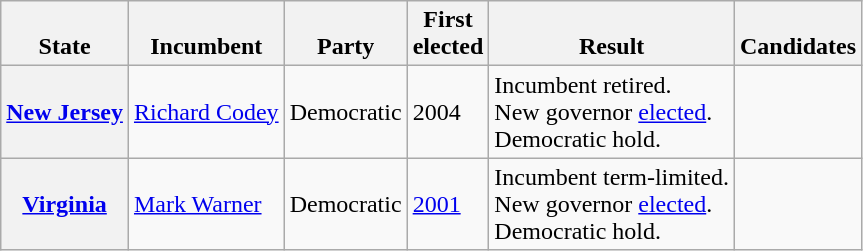<table class="wikitable sortable">
<tr valign=bottom>
<th>State</th>
<th>Incumbent</th>
<th>Party</th>
<th>First<br>elected</th>
<th>Result</th>
<th>Candidates</th>
</tr>
<tr>
<th><a href='#'>New Jersey</a></th>
<td><a href='#'>Richard Codey</a></td>
<td>Democratic</td>
<td>2004</td>
<td>Incumbent retired.<br>New governor <a href='#'>elected</a>.<br>Democratic hold.</td>
<td nowrap></td>
</tr>
<tr>
<th><a href='#'>Virginia</a></th>
<td><a href='#'>Mark Warner</a></td>
<td>Democratic</td>
<td><a href='#'>2001</a></td>
<td>Incumbent term-limited.<br>New governor <a href='#'>elected</a>.<br>Democratic hold.</td>
<td nowrap></td>
</tr>
</table>
